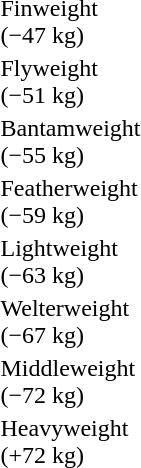<table>
<tr>
<td rowspan=2>Finweight<br>(−47 kg) </td>
<td rowspan=2></td>
<td rowspan=2></td>
<td></td>
</tr>
<tr>
<td></td>
</tr>
<tr>
<td rowspan=2>Flyweight<br>(−51 kg) </td>
<td rowspan=2></td>
<td rowspan=2></td>
<td></td>
</tr>
<tr>
<td></td>
</tr>
<tr>
<td rowspan=2>Bantamweight<br>(−55 kg) </td>
<td rowspan=2></td>
<td rowspan=2></td>
<td></td>
</tr>
<tr>
<td></td>
</tr>
<tr>
<td rowspan=2>Featherweight<br>(−59 kg) </td>
<td rowspan=2></td>
<td rowspan=2></td>
<td></td>
</tr>
<tr>
<td></td>
</tr>
<tr>
<td rowspan=2>Lightweight<br>(−63 kg) </td>
<td rowspan=2></td>
<td rowspan=2></td>
<td></td>
</tr>
<tr>
<td></td>
</tr>
<tr>
<td rowspan=2>Welterweight<br>(−67 kg) </td>
<td rowspan=2></td>
<td rowspan=2></td>
<td></td>
</tr>
<tr>
<td></td>
</tr>
<tr>
<td rowspan=2>Middleweight<br>(−72 kg) </td>
<td rowspan=2></td>
<td rowspan=2></td>
<td></td>
</tr>
<tr>
<td></td>
</tr>
<tr>
<td rowspan=2>Heavyweight<br>(+72 kg) </td>
<td rowspan=2></td>
<td rowspan=2></td>
<td></td>
</tr>
<tr>
<td></td>
</tr>
</table>
